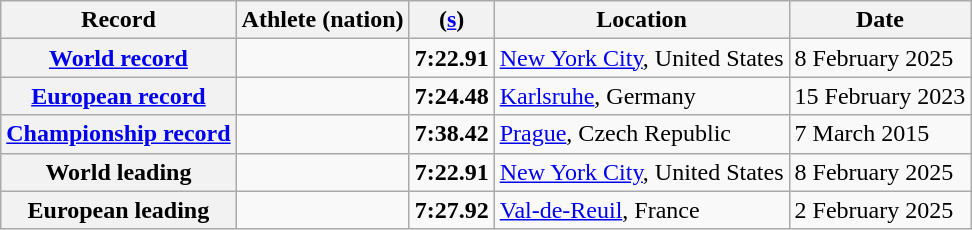<table class="wikitable">
<tr>
<th scope="col">Record</th>
<th scope="col">Athlete (nation)</th>
<th scope="col"> (<a href='#'>s</a>)</th>
<th scope="col">Location</th>
<th scope="col">Date</th>
</tr>
<tr>
<th scope="row"><a href='#'>World record</a></th>
<td></td>
<td align="center"><strong>7:22.91</strong></td>
<td><a href='#'>New York City</a>, United States</td>
<td>8 February 2025</td>
</tr>
<tr>
<th scope="row"><a href='#'>European record</a></th>
<td></td>
<td align="center"><strong>7:24.48</strong></td>
<td><a href='#'>Karlsruhe</a>, Germany</td>
<td>15 February 2023</td>
</tr>
<tr>
<th scope="row"><a href='#'>Championship record</a></th>
<td></td>
<td align="center"><strong>7:38.42</strong></td>
<td><a href='#'>Prague</a>, Czech Republic</td>
<td>7 March 2015</td>
</tr>
<tr>
<th scope="row">World leading</th>
<td></td>
<td align="center"><strong>7:22.91</strong></td>
<td><a href='#'>New York City</a>, United States</td>
<td>8 February 2025</td>
</tr>
<tr>
<th scope="row">European leading</th>
<td></td>
<td align="center"><strong>7:27.92</strong></td>
<td><a href='#'>Val-de-Reuil</a>, France</td>
<td>2 February 2025</td>
</tr>
</table>
